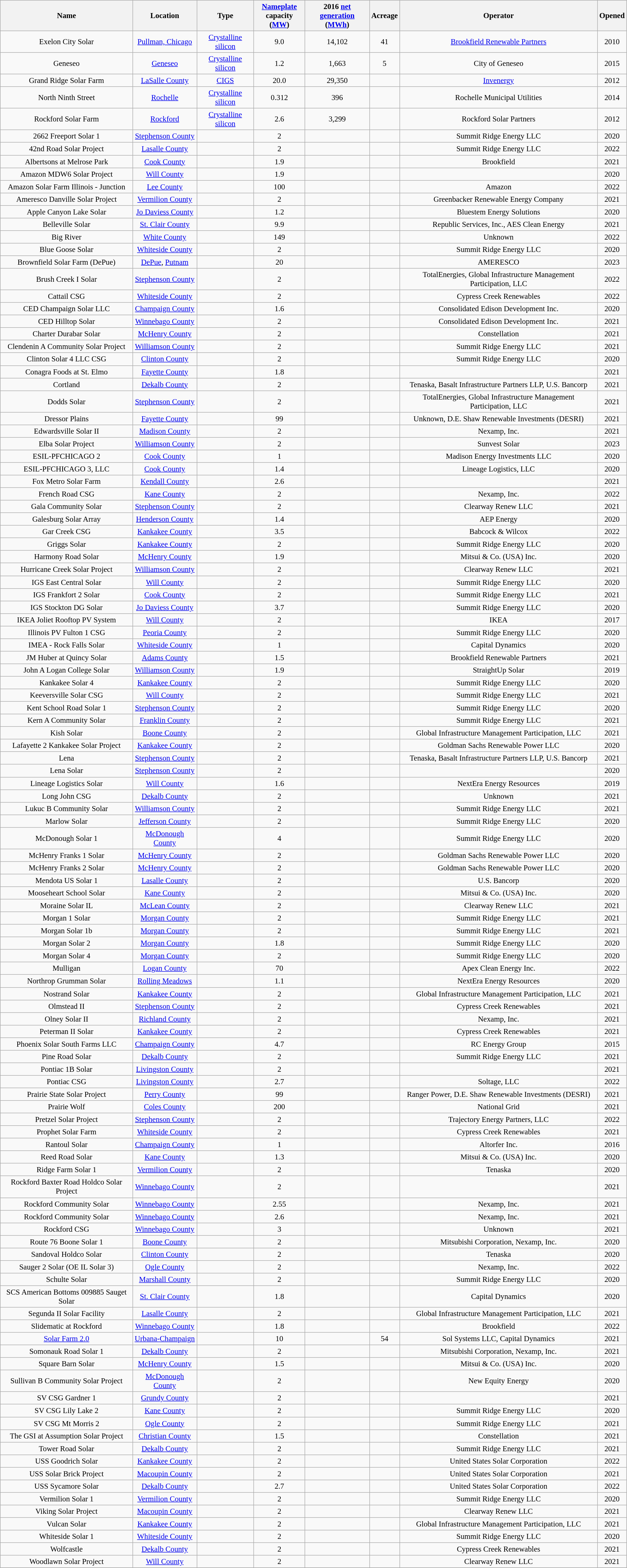<table class="wikitable sortable" style="font-size:95%; text-align:center;">
<tr>
<th>Name</th>
<th>Location</th>
<th>Type</th>
<th><a href='#'>Nameplate</a><br>capacity (<a href='#'>MW</a>)</th>
<th>2016 <a href='#'>net generation</a><br> (<a href='#'>MWh</a>)</th>
<th>Acreage</th>
<th>Operator</th>
<th>Opened</th>
</tr>
<tr>
<td>Exelon City Solar</td>
<td><a href='#'>Pullman, Chicago</a></td>
<td><a href='#'>Crystalline silicon</a></td>
<td>9.0</td>
<td>14,102</td>
<td>41</td>
<td><a href='#'>Brookfield Renewable Partners</a></td>
<td>2010</td>
</tr>
<tr>
<td>Geneseo</td>
<td><a href='#'>Geneseo</a></td>
<td><a href='#'>Crystalline silicon</a></td>
<td>1.2</td>
<td>1,663</td>
<td>5</td>
<td>City of Geneseo</td>
<td>2015</td>
</tr>
<tr>
<td>Grand Ridge Solar Farm</td>
<td><a href='#'>LaSalle County</a></td>
<td><a href='#'>CIGS</a></td>
<td>20.0</td>
<td>29,350</td>
<td></td>
<td><a href='#'>Invenergy</a></td>
<td>2012</td>
</tr>
<tr>
<td>North Ninth Street</td>
<td><a href='#'>Rochelle</a></td>
<td><a href='#'>Crystalline silicon</a></td>
<td>0.312</td>
<td>396</td>
<td></td>
<td>Rochelle Municipal Utilities</td>
<td>2014</td>
</tr>
<tr>
<td>Rockford Solar Farm</td>
<td><a href='#'>Rockford</a></td>
<td><a href='#'>Crystalline silicon</a></td>
<td>2.6</td>
<td>3,299</td>
<td></td>
<td>Rockford Solar Partners</td>
<td>2012</td>
</tr>
<tr>
<td>2662 Freeport Solar 1</td>
<td><a href='#'>Stephenson County</a></td>
<td></td>
<td>2</td>
<td></td>
<td></td>
<td>Summit Ridge Energy LLC</td>
<td>2020</td>
</tr>
<tr>
<td>42nd Road Solar Project</td>
<td><a href='#'>Lasalle County</a></td>
<td></td>
<td>2</td>
<td></td>
<td></td>
<td>Summit Ridge Energy LLC</td>
<td>2022</td>
</tr>
<tr>
<td>Albertsons at Melrose Park</td>
<td><a href='#'>Cook County</a></td>
<td></td>
<td>1.9</td>
<td></td>
<td></td>
<td>Brookfield</td>
<td>2021</td>
</tr>
<tr>
<td>Amazon MDW6 Solar Project</td>
<td><a href='#'>Will County</a></td>
<td></td>
<td>1.9</td>
<td></td>
<td></td>
<td></td>
<td>2020</td>
</tr>
<tr>
<td>Amazon Solar Farm Illinois - Junction</td>
<td><a href='#'>Lee County</a></td>
<td></td>
<td>100</td>
<td></td>
<td></td>
<td>Amazon</td>
<td>2022</td>
</tr>
<tr>
<td>Ameresco Danville Solar Project</td>
<td><a href='#'>Vermilion County</a></td>
<td></td>
<td>2</td>
<td></td>
<td></td>
<td>Greenbacker Renewable Energy Company</td>
<td>2021</td>
</tr>
<tr>
<td>Apple Canyon Lake Solar</td>
<td><a href='#'>Jo Daviess County</a></td>
<td></td>
<td>1.2</td>
<td></td>
<td></td>
<td>Bluestem Energy Solutions</td>
<td>2020</td>
</tr>
<tr>
<td>Belleville Solar</td>
<td><a href='#'>St. Clair County</a></td>
<td></td>
<td>9.9</td>
<td></td>
<td></td>
<td>Republic Services, Inc., AES Clean Energy</td>
<td>2021</td>
</tr>
<tr>
<td>Big River</td>
<td><a href='#'>White County</a></td>
<td></td>
<td>149</td>
<td></td>
<td></td>
<td>Unknown</td>
<td>2022</td>
</tr>
<tr>
<td>Blue Goose Solar</td>
<td><a href='#'>Whiteside County</a></td>
<td></td>
<td>2</td>
<td></td>
<td></td>
<td>Summit Ridge Energy LLC</td>
<td>2020</td>
</tr>
<tr>
<td>Brownfield Solar Farm (DePue)</td>
<td><a href='#'>DePue</a>, <a href='#'>Putnam</a></td>
<td></td>
<td>20</td>
<td></td>
<td></td>
<td>AMERESCO</td>
<td>2023</td>
</tr>
<tr>
<td>Brush Creek I Solar</td>
<td><a href='#'>Stephenson County</a></td>
<td></td>
<td>2</td>
<td></td>
<td></td>
<td>TotalEnergies, Global Infrastructure Management Participation, LLC</td>
<td>2022</td>
</tr>
<tr>
<td>Cattail CSG</td>
<td><a href='#'>Whiteside County</a></td>
<td></td>
<td>2</td>
<td></td>
<td></td>
<td>Cypress Creek Renewables</td>
<td>2022</td>
</tr>
<tr>
<td>CED Champaign Solar LLC</td>
<td><a href='#'>Champaign County</a></td>
<td></td>
<td>1.6</td>
<td></td>
<td></td>
<td>Consolidated Edison Development Inc.</td>
<td>2020</td>
</tr>
<tr>
<td>CED Hilltop Solar</td>
<td><a href='#'>Winnebago County</a></td>
<td></td>
<td>2</td>
<td></td>
<td></td>
<td>Consolidated Edison Development Inc.</td>
<td>2021</td>
</tr>
<tr>
<td>Charter Durabar Solar</td>
<td><a href='#'>McHenry County</a></td>
<td></td>
<td>2</td>
<td></td>
<td></td>
<td>Constellation</td>
<td>2021</td>
</tr>
<tr>
<td>Clendenin A Community Solar Project</td>
<td><a href='#'>Williamson County</a></td>
<td></td>
<td>2</td>
<td></td>
<td></td>
<td>Summit Ridge Energy LLC</td>
<td>2021</td>
</tr>
<tr>
<td>Clinton Solar 4 LLC CSG</td>
<td><a href='#'>Clinton County</a></td>
<td></td>
<td>2</td>
<td></td>
<td></td>
<td>Summit Ridge Energy LLC</td>
<td>2020</td>
</tr>
<tr>
<td>Conagra Foods at St. Elmo</td>
<td><a href='#'>Fayette County</a></td>
<td></td>
<td>1.8</td>
<td></td>
<td></td>
<td></td>
<td>2021</td>
</tr>
<tr>
<td>Cortland</td>
<td><a href='#'>Dekalb County</a></td>
<td></td>
<td>2</td>
<td></td>
<td></td>
<td>Tenaska, Basalt Infrastructure Partners LLP, U.S. Bancorp</td>
<td>2021</td>
</tr>
<tr>
<td>Dodds Solar</td>
<td><a href='#'>Stephenson County</a></td>
<td></td>
<td>2</td>
<td></td>
<td></td>
<td>TotalEnergies, Global Infrastructure Management Participation, LLC</td>
<td>2021</td>
</tr>
<tr>
<td>Dressor Plains</td>
<td><a href='#'>Fayette County</a></td>
<td></td>
<td>99</td>
<td></td>
<td></td>
<td>Unknown, D.E. Shaw Renewable Investments (DESRI)</td>
<td>2021</td>
</tr>
<tr>
<td>Edwardsville Solar II</td>
<td><a href='#'>Madison County</a></td>
<td></td>
<td>2</td>
<td></td>
<td></td>
<td>Nexamp, Inc.</td>
<td>2021</td>
</tr>
<tr>
<td>Elba Solar Project</td>
<td><a href='#'>Williamson County</a></td>
<td></td>
<td>2</td>
<td></td>
<td></td>
<td>Sunvest Solar</td>
<td>2023</td>
</tr>
<tr>
<td>ESIL-PFCHICAGO 2</td>
<td><a href='#'>Cook County</a></td>
<td></td>
<td>1</td>
<td></td>
<td></td>
<td>Madison Energy Investments LLC</td>
<td>2020</td>
</tr>
<tr>
<td>ESIL-PFCHICAGO 3, LLC</td>
<td><a href='#'>Cook County</a></td>
<td></td>
<td>1.4</td>
<td></td>
<td></td>
<td>Lineage Logistics, LLC</td>
<td>2020</td>
</tr>
<tr>
<td>Fox Metro Solar Farm</td>
<td><a href='#'>Kendall County</a></td>
<td></td>
<td>2.6</td>
<td></td>
<td></td>
<td></td>
<td>2021</td>
</tr>
<tr>
<td>French Road CSG</td>
<td><a href='#'>Kane County</a></td>
<td></td>
<td>2</td>
<td></td>
<td></td>
<td>Nexamp, Inc.</td>
<td>2022</td>
</tr>
<tr>
<td>Gala Community Solar</td>
<td><a href='#'>Stephenson County</a></td>
<td></td>
<td>2</td>
<td></td>
<td></td>
<td>Clearway Renew LLC</td>
<td>2021</td>
</tr>
<tr>
<td>Galesburg Solar Array</td>
<td><a href='#'>Henderson County</a></td>
<td></td>
<td>1.4</td>
<td></td>
<td></td>
<td>AEP Energy</td>
<td>2020</td>
</tr>
<tr>
<td>Gar Creek CSG</td>
<td><a href='#'>Kankakee County</a></td>
<td></td>
<td>3.5</td>
<td></td>
<td></td>
<td>Babcock & Wilcox</td>
<td>2022</td>
</tr>
<tr>
<td>Griggs Solar</td>
<td><a href='#'>Kankakee County</a></td>
<td></td>
<td>2</td>
<td></td>
<td></td>
<td>Summit Ridge Energy LLC</td>
<td>2020</td>
</tr>
<tr>
<td>Harmony Road Solar</td>
<td><a href='#'>McHenry County</a></td>
<td></td>
<td>1.9</td>
<td></td>
<td></td>
<td>Mitsui & Co. (USA) Inc.</td>
<td>2020</td>
</tr>
<tr>
<td>Hurricane Creek Solar Project</td>
<td><a href='#'>Williamson County</a></td>
<td></td>
<td>2</td>
<td></td>
<td></td>
<td>Clearway Renew LLC</td>
<td>2021</td>
</tr>
<tr>
<td>IGS East Central Solar</td>
<td><a href='#'>Will County</a></td>
<td></td>
<td>2</td>
<td></td>
<td></td>
<td>Summit Ridge Energy LLC</td>
<td>2020</td>
</tr>
<tr>
<td>IGS Frankfort 2 Solar</td>
<td><a href='#'>Cook County</a></td>
<td></td>
<td>2</td>
<td></td>
<td></td>
<td>Summit Ridge Energy LLC</td>
<td>2021</td>
</tr>
<tr>
<td>IGS Stockton DG Solar</td>
<td><a href='#'>Jo Daviess County</a></td>
<td></td>
<td>3.7</td>
<td></td>
<td></td>
<td>Summit Ridge Energy LLC</td>
<td>2020</td>
</tr>
<tr>
<td>IKEA Joliet Rooftop PV System</td>
<td><a href='#'>Will County</a></td>
<td></td>
<td>2</td>
<td></td>
<td></td>
<td>IKEA</td>
<td>2017</td>
</tr>
<tr>
<td>Illinois PV Fulton 1 CSG</td>
<td><a href='#'>Peoria County</a></td>
<td></td>
<td>2</td>
<td></td>
<td></td>
<td>Summit Ridge Energy LLC</td>
<td>2020</td>
</tr>
<tr>
<td>IMEA - Rock Falls Solar</td>
<td><a href='#'>Whiteside County</a></td>
<td></td>
<td>1</td>
<td></td>
<td></td>
<td>Capital Dynamics</td>
<td>2020</td>
</tr>
<tr>
<td>JM Huber at Quincy Solar</td>
<td><a href='#'>Adams County</a></td>
<td></td>
<td>1.5</td>
<td></td>
<td></td>
<td>Brookfield Renewable Partners</td>
<td>2021</td>
</tr>
<tr>
<td>John A Logan College Solar</td>
<td><a href='#'>Williamson County</a></td>
<td></td>
<td>1.9</td>
<td></td>
<td></td>
<td>StraightUp Solar</td>
<td>2019</td>
</tr>
<tr>
<td>Kankakee Solar 4</td>
<td><a href='#'>Kankakee County</a></td>
<td></td>
<td>2</td>
<td></td>
<td></td>
<td>Summit Ridge Energy LLC</td>
<td>2020</td>
</tr>
<tr>
<td>Keeversville Solar CSG</td>
<td><a href='#'>Will County</a></td>
<td></td>
<td>2</td>
<td></td>
<td></td>
<td>Summit Ridge Energy LLC</td>
<td>2021</td>
</tr>
<tr>
<td>Kent School Road Solar 1</td>
<td><a href='#'>Stephenson County</a></td>
<td></td>
<td>2</td>
<td></td>
<td></td>
<td>Summit Ridge Energy LLC</td>
<td>2020</td>
</tr>
<tr>
<td>Kern A Community Solar</td>
<td><a href='#'>Franklin County</a></td>
<td></td>
<td>2</td>
<td></td>
<td></td>
<td>Summit Ridge Energy LLC</td>
<td>2021</td>
</tr>
<tr>
<td>Kish Solar</td>
<td><a href='#'>Boone County</a></td>
<td></td>
<td>2</td>
<td></td>
<td></td>
<td>Global Infrastructure Management Participation, LLC</td>
<td>2021</td>
</tr>
<tr>
<td>Lafayette 2 Kankakee Solar Project</td>
<td><a href='#'>Kankakee County</a></td>
<td></td>
<td>2</td>
<td></td>
<td></td>
<td>Goldman Sachs Renewable Power LLC</td>
<td>2020</td>
</tr>
<tr>
<td>Lena</td>
<td><a href='#'>Stephenson County</a></td>
<td></td>
<td>2</td>
<td></td>
<td></td>
<td>Tenaska, Basalt Infrastructure Partners LLP, U.S. Bancorp</td>
<td>2021</td>
</tr>
<tr>
<td>Lena Solar</td>
<td><a href='#'>Stephenson County</a></td>
<td></td>
<td>2</td>
<td></td>
<td></td>
<td></td>
<td>2020</td>
</tr>
<tr>
<td>Lineage Logistics Solar</td>
<td><a href='#'>Will County</a></td>
<td></td>
<td>1.6</td>
<td></td>
<td></td>
<td>NextEra Energy Resources</td>
<td>2019</td>
</tr>
<tr>
<td>Long John CSG</td>
<td><a href='#'>Dekalb County</a></td>
<td></td>
<td>2</td>
<td></td>
<td></td>
<td>Unknown</td>
<td>2021</td>
</tr>
<tr>
<td>Lukuc B Community Solar</td>
<td><a href='#'>Williamson County</a></td>
<td></td>
<td>2</td>
<td></td>
<td></td>
<td>Summit Ridge Energy LLC</td>
<td>2021</td>
</tr>
<tr>
<td>Marlow Solar</td>
<td><a href='#'>Jefferson County</a></td>
<td></td>
<td>2</td>
<td></td>
<td></td>
<td>Summit Ridge Energy LLC</td>
<td>2020</td>
</tr>
<tr>
<td>McDonough Solar 1</td>
<td><a href='#'>McDonough County</a></td>
<td></td>
<td>4</td>
<td></td>
<td></td>
<td>Summit Ridge Energy LLC</td>
<td>2020</td>
</tr>
<tr>
<td>McHenry Franks 1 Solar</td>
<td><a href='#'>McHenry County</a></td>
<td></td>
<td>2</td>
<td></td>
<td></td>
<td>Goldman Sachs Renewable Power LLC</td>
<td>2020</td>
</tr>
<tr>
<td>McHenry Franks 2 Solar</td>
<td><a href='#'>McHenry County</a></td>
<td></td>
<td>2</td>
<td></td>
<td></td>
<td>Goldman Sachs Renewable Power LLC</td>
<td>2020</td>
</tr>
<tr>
<td>Mendota US Solar 1</td>
<td><a href='#'>Lasalle County</a></td>
<td></td>
<td>2</td>
<td></td>
<td></td>
<td>U.S. Bancorp</td>
<td>2020</td>
</tr>
<tr>
<td>Mooseheart School Solar</td>
<td><a href='#'>Kane County</a></td>
<td></td>
<td>2</td>
<td></td>
<td></td>
<td>Mitsui & Co. (USA) Inc.</td>
<td>2020</td>
</tr>
<tr>
<td>Moraine Solar IL</td>
<td><a href='#'>McLean County</a></td>
<td></td>
<td>2</td>
<td></td>
<td></td>
<td>Clearway Renew LLC</td>
<td>2021</td>
</tr>
<tr>
<td>Morgan 1 Solar</td>
<td><a href='#'>Morgan County</a></td>
<td></td>
<td>2</td>
<td></td>
<td></td>
<td>Summit Ridge Energy LLC</td>
<td>2021</td>
</tr>
<tr>
<td>Morgan Solar 1b</td>
<td><a href='#'>Morgan County</a></td>
<td></td>
<td>2</td>
<td></td>
<td></td>
<td>Summit Ridge Energy LLC</td>
<td>2021</td>
</tr>
<tr>
<td>Morgan Solar 2</td>
<td><a href='#'>Morgan County</a></td>
<td></td>
<td>1.8</td>
<td></td>
<td></td>
<td>Summit Ridge Energy LLC</td>
<td>2020</td>
</tr>
<tr>
<td>Morgan Solar 4</td>
<td><a href='#'>Morgan County</a></td>
<td></td>
<td>2</td>
<td></td>
<td></td>
<td>Summit Ridge Energy LLC</td>
<td>2020</td>
</tr>
<tr>
<td>Mulligan</td>
<td><a href='#'>Logan County</a></td>
<td></td>
<td>70</td>
<td></td>
<td></td>
<td>Apex Clean Energy Inc.</td>
<td>2022</td>
</tr>
<tr>
<td>Northrop Grumman Solar</td>
<td><a href='#'>Rolling Meadows</a></td>
<td></td>
<td>1.1</td>
<td></td>
<td></td>
<td>NextEra Energy Resources</td>
<td>2020</td>
</tr>
<tr>
<td>Nostrand Solar</td>
<td><a href='#'>Kankakee County</a></td>
<td></td>
<td>2</td>
<td></td>
<td></td>
<td>Global Infrastructure Management Participation, LLC</td>
<td>2021</td>
</tr>
<tr>
<td>Olmstead II</td>
<td><a href='#'>Stephenson County</a></td>
<td></td>
<td>2</td>
<td></td>
<td></td>
<td>Cypress Creek Renewables</td>
<td>2021</td>
</tr>
<tr>
<td>Olney Solar II</td>
<td><a href='#'>Richland County</a></td>
<td></td>
<td>2</td>
<td></td>
<td></td>
<td>Nexamp, Inc.</td>
<td>2021</td>
</tr>
<tr>
<td>Peterman II Solar</td>
<td><a href='#'>Kankakee County</a></td>
<td></td>
<td>2</td>
<td></td>
<td></td>
<td>Cypress Creek Renewables</td>
<td>2021</td>
</tr>
<tr>
<td>Phoenix Solar South Farms LLC</td>
<td><a href='#'>Champaign County</a></td>
<td></td>
<td>4.7</td>
<td></td>
<td></td>
<td>RC Energy Group</td>
<td>2015</td>
</tr>
<tr>
<td>Pine Road Solar</td>
<td><a href='#'>Dekalb County</a></td>
<td></td>
<td>2</td>
<td></td>
<td></td>
<td>Summit Ridge Energy LLC</td>
<td>2021</td>
</tr>
<tr>
<td>Pontiac 1B Solar</td>
<td><a href='#'>Livingston County</a></td>
<td></td>
<td>2</td>
<td></td>
<td></td>
<td></td>
<td>2021</td>
</tr>
<tr>
<td>Pontiac CSG</td>
<td><a href='#'>Livingston County</a></td>
<td></td>
<td>2.7</td>
<td></td>
<td></td>
<td>Soltage, LLC</td>
<td>2022</td>
</tr>
<tr>
<td>Prairie State Solar Project</td>
<td><a href='#'>Perry County</a></td>
<td></td>
<td>99</td>
<td></td>
<td></td>
<td>Ranger Power, D.E. Shaw Renewable Investments (DESRI)</td>
<td>2021</td>
</tr>
<tr>
<td>Prairie Wolf</td>
<td><a href='#'>Coles County</a></td>
<td></td>
<td>200</td>
<td></td>
<td></td>
<td>National Grid</td>
<td>2021</td>
</tr>
<tr>
<td>Pretzel Solar Project</td>
<td><a href='#'>Stephenson County</a></td>
<td></td>
<td>2</td>
<td></td>
<td></td>
<td>Trajectory Energy Partners, LLC</td>
<td>2022</td>
</tr>
<tr>
<td>Prophet Solar Farm</td>
<td><a href='#'>Whiteside County</a></td>
<td></td>
<td>2</td>
<td></td>
<td></td>
<td>Cypress Creek Renewables</td>
<td>2021</td>
</tr>
<tr>
<td>Rantoul Solar</td>
<td><a href='#'>Champaign County</a></td>
<td></td>
<td>1</td>
<td></td>
<td></td>
<td>Altorfer Inc.</td>
<td>2016</td>
</tr>
<tr>
<td>Reed Road Solar</td>
<td><a href='#'>Kane County</a></td>
<td></td>
<td>1.3</td>
<td></td>
<td></td>
<td>Mitsui & Co. (USA) Inc.</td>
<td>2020</td>
</tr>
<tr>
<td>Ridge Farm Solar 1</td>
<td><a href='#'>Vermilion County</a></td>
<td></td>
<td>2</td>
<td></td>
<td></td>
<td>Tenaska</td>
<td>2020</td>
</tr>
<tr>
<td>Rockford Baxter Road Holdco Solar Project</td>
<td><a href='#'>Winnebago County</a></td>
<td></td>
<td>2</td>
<td></td>
<td></td>
<td></td>
<td>2021</td>
</tr>
<tr>
<td>Rockford Community Solar</td>
<td><a href='#'>Winnebago County</a></td>
<td></td>
<td>2.55</td>
<td></td>
<td></td>
<td>Nexamp, Inc.</td>
<td>2021</td>
</tr>
<tr>
<td>Rockford Community Solar</td>
<td><a href='#'>Winnebago County</a></td>
<td></td>
<td>2.6</td>
<td></td>
<td></td>
<td>Nexamp, Inc.</td>
<td>2021</td>
</tr>
<tr>
<td>Rockford CSG</td>
<td><a href='#'>Winnebago County</a></td>
<td></td>
<td>3</td>
<td></td>
<td></td>
<td>Unknown</td>
<td>2021</td>
</tr>
<tr>
<td>Route 76 Boone Solar 1</td>
<td><a href='#'>Boone County</a></td>
<td></td>
<td>2</td>
<td></td>
<td></td>
<td>Mitsubishi Corporation, Nexamp, Inc.</td>
<td>2020</td>
</tr>
<tr>
<td>Sandoval Holdco Solar</td>
<td><a href='#'>Clinton County</a></td>
<td></td>
<td>2</td>
<td></td>
<td></td>
<td>Tenaska</td>
<td>2020</td>
</tr>
<tr>
<td>Sauger 2 Solar (OE IL Solar 3)</td>
<td><a href='#'>Ogle County</a></td>
<td></td>
<td>2</td>
<td></td>
<td></td>
<td>Nexamp, Inc.</td>
<td>2022</td>
</tr>
<tr>
<td>Schulte Solar</td>
<td><a href='#'>Marshall County</a></td>
<td></td>
<td>2</td>
<td></td>
<td></td>
<td>Summit Ridge Energy LLC</td>
<td>2020</td>
</tr>
<tr>
<td>SCS American Bottoms 009885 Sauget Solar</td>
<td><a href='#'>St. Clair County</a></td>
<td></td>
<td>1.8</td>
<td></td>
<td></td>
<td>Capital Dynamics</td>
<td>2020</td>
</tr>
<tr>
<td>Segunda II Solar Facility</td>
<td><a href='#'>Lasalle County</a></td>
<td></td>
<td>2</td>
<td></td>
<td></td>
<td>Global Infrastructure Management Participation, LLC</td>
<td>2021</td>
</tr>
<tr>
<td>Slidematic at Rockford</td>
<td><a href='#'>Winnebago County</a></td>
<td></td>
<td>1.8</td>
<td></td>
<td></td>
<td>Brookfield</td>
<td>2022</td>
</tr>
<tr>
<td><a href='#'>Solar Farm 2.0</a></td>
<td><a href='#'>Urbana-Champaign</a></td>
<td></td>
<td>10</td>
<td></td>
<td>54</td>
<td>Sol Systems LLC, Capital Dynamics</td>
<td>2021</td>
</tr>
<tr>
<td>Somonauk Road Solar 1</td>
<td><a href='#'>Dekalb County</a></td>
<td></td>
<td>2</td>
<td></td>
<td></td>
<td>Mitsubishi Corporation, Nexamp, Inc.</td>
<td>2021</td>
</tr>
<tr>
<td>Square Barn Solar</td>
<td><a href='#'>McHenry County</a></td>
<td></td>
<td>1.5</td>
<td></td>
<td></td>
<td>Mitsui & Co. (USA) Inc.</td>
<td>2020</td>
</tr>
<tr>
<td>Sullivan B Community Solar Project</td>
<td><a href='#'>McDonough County</a></td>
<td></td>
<td>2</td>
<td></td>
<td></td>
<td>New Equity Energy</td>
<td>2020</td>
</tr>
<tr>
<td>SV CSG Gardner 1</td>
<td><a href='#'>Grundy County</a></td>
<td></td>
<td>2</td>
<td></td>
<td></td>
<td></td>
<td>2021</td>
</tr>
<tr>
<td>SV CSG Lily Lake 2</td>
<td><a href='#'>Kane County</a></td>
<td></td>
<td>2</td>
<td></td>
<td></td>
<td>Summit Ridge Energy LLC</td>
<td>2020</td>
</tr>
<tr>
<td>SV CSG Mt Morris 2</td>
<td><a href='#'>Ogle County</a></td>
<td></td>
<td>2</td>
<td></td>
<td></td>
<td>Summit Ridge Energy LLC</td>
<td>2021</td>
</tr>
<tr>
<td>The GSI at Assumption Solar Project</td>
<td><a href='#'>Christian County</a></td>
<td></td>
<td>1.5</td>
<td></td>
<td></td>
<td>Constellation</td>
<td>2021</td>
</tr>
<tr>
<td>Tower Road Solar</td>
<td><a href='#'>Dekalb County</a></td>
<td></td>
<td>2</td>
<td></td>
<td></td>
<td>Summit Ridge Energy LLC</td>
<td>2021</td>
</tr>
<tr>
<td>USS Goodrich Solar</td>
<td><a href='#'>Kankakee County</a></td>
<td></td>
<td>2</td>
<td></td>
<td></td>
<td>United States Solar Corporation</td>
<td>2022</td>
</tr>
<tr>
<td>USS Solar Brick Project</td>
<td><a href='#'>Macoupin County</a></td>
<td></td>
<td>2</td>
<td></td>
<td></td>
<td>United States Solar Corporation</td>
<td>2021</td>
</tr>
<tr>
<td>USS Sycamore Solar</td>
<td><a href='#'>Dekalb County</a></td>
<td></td>
<td>2.7</td>
<td></td>
<td></td>
<td>United States Solar Corporation</td>
<td>2022</td>
</tr>
<tr>
<td>Vermilion Solar 1</td>
<td><a href='#'>Vermilion County</a></td>
<td></td>
<td>2</td>
<td></td>
<td></td>
<td>Summit Ridge Energy LLC</td>
<td>2020</td>
</tr>
<tr>
<td>Viking Solar Project</td>
<td><a href='#'>Macoupin County</a></td>
<td></td>
<td>2</td>
<td></td>
<td></td>
<td>Clearway Renew LLC</td>
<td>2021</td>
</tr>
<tr>
<td>Vulcan Solar</td>
<td><a href='#'>Kankakee County</a></td>
<td></td>
<td>2</td>
<td></td>
<td></td>
<td>Global Infrastructure Management Participation, LLC</td>
<td>2021</td>
</tr>
<tr>
<td>Whiteside Solar 1</td>
<td><a href='#'>Whiteside County</a></td>
<td></td>
<td>2</td>
<td></td>
<td></td>
<td>Summit Ridge Energy LLC</td>
<td>2020</td>
</tr>
<tr>
<td>Wolfcastle</td>
<td><a href='#'>Dekalb County</a></td>
<td></td>
<td>2</td>
<td></td>
<td></td>
<td>Cypress Creek Renewables</td>
<td>2021</td>
</tr>
<tr>
<td>Woodlawn Solar Project</td>
<td><a href='#'>Will County</a></td>
<td></td>
<td>2</td>
<td></td>
<td></td>
<td>Clearway Renew LLC</td>
<td>2021</td>
</tr>
<tr>
</tr>
</table>
